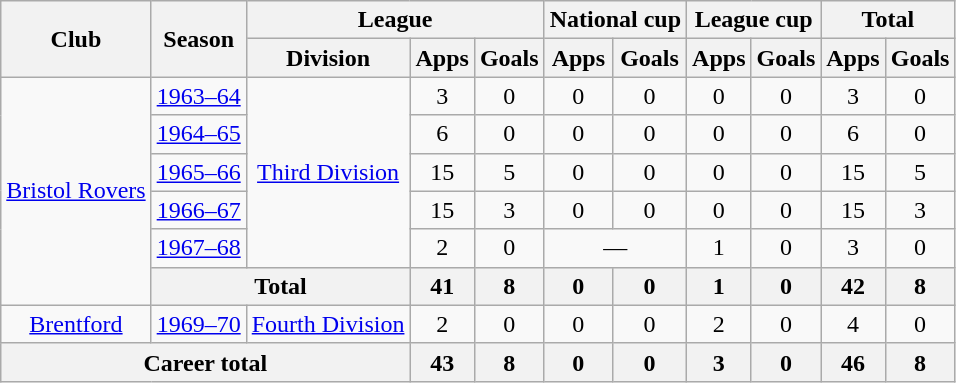<table class="wikitable" style="text-align: center;">
<tr>
<th rowspan="2">Club</th>
<th rowspan="2">Season</th>
<th colspan="3">League</th>
<th colspan="2">National cup</th>
<th colspan="2">League cup</th>
<th colspan="2">Total</th>
</tr>
<tr>
<th>Division</th>
<th>Apps</th>
<th>Goals</th>
<th>Apps</th>
<th>Goals</th>
<th>Apps</th>
<th>Goals</th>
<th>Apps</th>
<th>Goals</th>
</tr>
<tr>
<td rowspan="6"><a href='#'>Bristol Rovers</a></td>
<td><a href='#'>1963–64</a></td>
<td rowspan="5"><a href='#'>Third Division</a></td>
<td>3</td>
<td>0</td>
<td>0</td>
<td>0</td>
<td>0</td>
<td>0</td>
<td>3</td>
<td>0</td>
</tr>
<tr>
<td><a href='#'>1964–65</a></td>
<td>6</td>
<td>0</td>
<td>0</td>
<td>0</td>
<td>0</td>
<td>0</td>
<td>6</td>
<td>0</td>
</tr>
<tr>
<td><a href='#'>1965–66</a></td>
<td>15</td>
<td>5</td>
<td>0</td>
<td>0</td>
<td>0</td>
<td>0</td>
<td>15</td>
<td>5</td>
</tr>
<tr>
<td><a href='#'>1966–67</a></td>
<td>15</td>
<td>3</td>
<td>0</td>
<td>0</td>
<td>0</td>
<td>0</td>
<td>15</td>
<td>3</td>
</tr>
<tr>
<td><a href='#'>1967–68</a></td>
<td>2</td>
<td>0</td>
<td colspan="2">―</td>
<td>1</td>
<td>0</td>
<td>3</td>
<td>0</td>
</tr>
<tr>
<th colspan="2">Total</th>
<th>41</th>
<th>8</th>
<th>0</th>
<th>0</th>
<th>1</th>
<th>0</th>
<th>42</th>
<th>8</th>
</tr>
<tr>
<td><a href='#'>Brentford</a></td>
<td><a href='#'>1969–70</a></td>
<td><a href='#'>Fourth Division</a></td>
<td>2</td>
<td>0</td>
<td>0</td>
<td>0</td>
<td>2</td>
<td>0</td>
<td>4</td>
<td>0</td>
</tr>
<tr>
<th colspan="3">Career total</th>
<th>43</th>
<th>8</th>
<th>0</th>
<th>0</th>
<th>3</th>
<th>0</th>
<th>46</th>
<th>8</th>
</tr>
</table>
